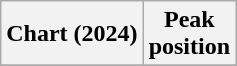<table class="wikitable sortable plainrowheaders" style="text-align:center">
<tr>
<th scope="col">Chart (2024)</th>
<th scope="col">Peak<br> position</th>
</tr>
<tr>
</tr>
</table>
